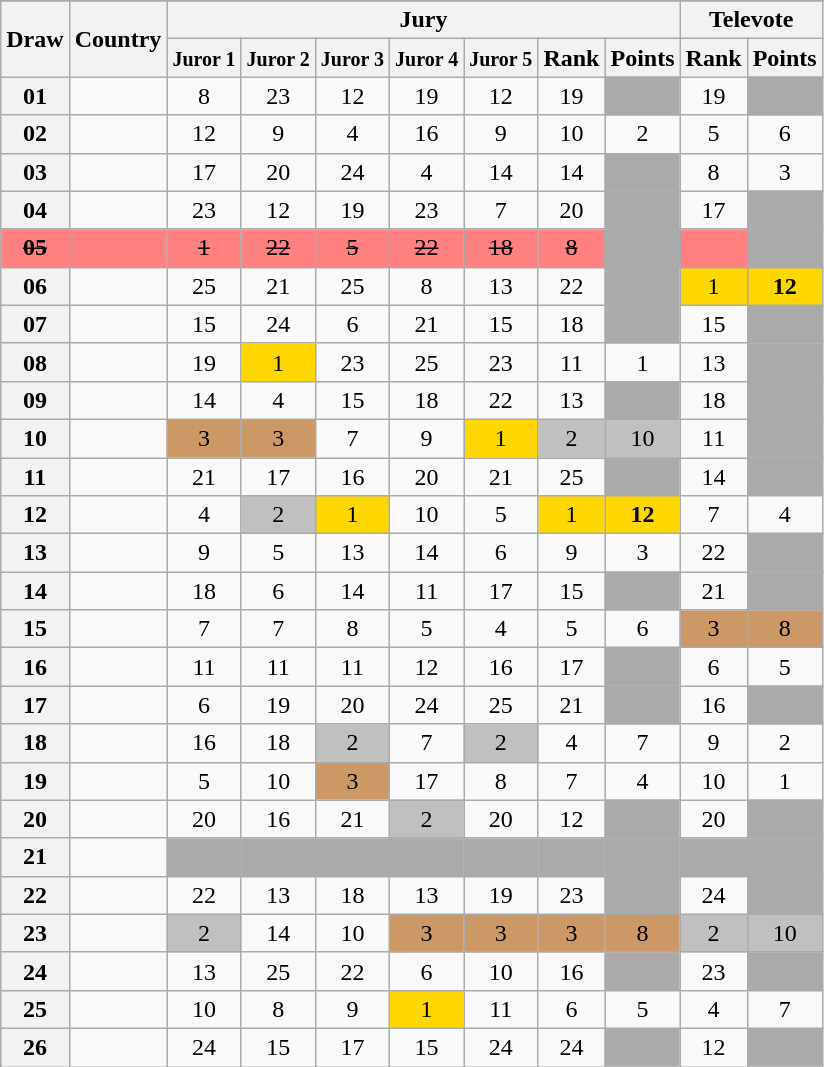<table class="sortable wikitable collapsible plainrowheaders" style="text-align:center;">
<tr>
</tr>
<tr>
<th scope="col" rowspan="2">Draw</th>
<th scope="col" rowspan="2">Country</th>
<th scope="col" colspan="7">Jury</th>
<th scope="col" colspan="2">Televote</th>
</tr>
<tr>
<th scope="col"><small>Juror 1</small></th>
<th scope="col"><small>Juror 2</small></th>
<th scope="col"><small>Juror 3</small></th>
<th scope="col"><small>Juror 4</small></th>
<th scope="col"><small>Juror 5</small></th>
<th scope="col">Rank</th>
<th scope="col">Points</th>
<th scope="col">Rank</th>
<th scope="col">Points</th>
</tr>
<tr>
<th scope="row" style="text-align:center;">01</th>
<td style="text-align:left;"></td>
<td>8</td>
<td>23</td>
<td>12</td>
<td>19</td>
<td>12</td>
<td>19</td>
<td style="background:#AAAAAA;"></td>
<td>19</td>
<td style="background:#AAAAAA;"></td>
</tr>
<tr>
<th scope="row" style="text-align:center;">02</th>
<td style="text-align:left;"></td>
<td>12</td>
<td>9</td>
<td>4</td>
<td>16</td>
<td>9</td>
<td>10</td>
<td>2</td>
<td>5</td>
<td>6</td>
</tr>
<tr>
<th scope="row" style="text-align:center;">03</th>
<td style="text-align:left;"></td>
<td>17</td>
<td>20</td>
<td>24</td>
<td>4</td>
<td>14</td>
<td>14</td>
<td style="background:#AAAAAA;"></td>
<td>8</td>
<td>3</td>
</tr>
<tr>
<th scope="row" style="text-align:center;">04</th>
<td style="text-align:left;"></td>
<td>23</td>
<td>12</td>
<td>19</td>
<td>23</td>
<td>7</td>
<td>20</td>
<td style="background:#AAAAAA;"></td>
<td>17</td>
<td style="background:#AAAAAA;"></td>
</tr>
<tr style="background:#FE8080">
<th scope="row" style="text-align:center; background:#FE8080"><s>05</s></th>
<td style="text-align:left;"><s></s> </td>
<td><s>1</s></td>
<td><s>22</s></td>
<td><s>5</s></td>
<td><s>22</s></td>
<td><s>18</s></td>
<td><s>8</s></td>
<td style="background:#AAAAAA;"></td>
<td></td>
<td style="background:#AAAAAA;"></td>
</tr>
<tr>
<th scope="row" style="text-align:center;">06</th>
<td style="text-align:left;"></td>
<td>25</td>
<td>21</td>
<td>25</td>
<td>8</td>
<td>13</td>
<td>22</td>
<td style="background:#AAAAAA;"></td>
<td style="background:gold;">1</td>
<td style="background:gold;"><strong>12</strong></td>
</tr>
<tr>
<th scope="row" style="text-align:center;">07</th>
<td style="text-align:left;"></td>
<td>15</td>
<td>24</td>
<td>6</td>
<td>21</td>
<td>15</td>
<td>18</td>
<td style="background:#AAAAAA;"></td>
<td>15</td>
<td style="background:#AAAAAA;"></td>
</tr>
<tr>
<th scope="row" style="text-align:center;">08</th>
<td style="text-align:left;"></td>
<td>19</td>
<td style="background:gold;">1</td>
<td>23</td>
<td>25</td>
<td>23</td>
<td>11</td>
<td>1</td>
<td>13</td>
<td style="background:#AAAAAA;"></td>
</tr>
<tr>
<th scope="row" style="text-align:center;">09</th>
<td style="text-align:left;"></td>
<td>14</td>
<td>4</td>
<td>15</td>
<td>18</td>
<td>22</td>
<td>13</td>
<td style="background:#AAAAAA;"></td>
<td>18</td>
<td style="background:#AAAAAA;"></td>
</tr>
<tr>
<th scope="row" style="text-align:center;">10</th>
<td style="text-align:left;"></td>
<td style="background:#CC9966;">3</td>
<td style="background:#CC9966;">3</td>
<td>7</td>
<td>9</td>
<td style="background:gold;">1</td>
<td style="background:silver;">2</td>
<td style="background:silver;">10</td>
<td>11</td>
<td style="background:#AAAAAA;"></td>
</tr>
<tr>
<th scope="row" style="text-align:center;">11</th>
<td style="text-align:left;"></td>
<td>21</td>
<td>17</td>
<td>16</td>
<td>20</td>
<td>21</td>
<td>25</td>
<td style="background:#AAAAAA;"></td>
<td>14</td>
<td style="background:#AAAAAA;"></td>
</tr>
<tr>
<th scope="row" style="text-align:center;">12</th>
<td style="text-align:left;"></td>
<td>4</td>
<td style="background:silver;">2</td>
<td style="background:gold;">1</td>
<td>10</td>
<td>5</td>
<td style="background:gold;">1</td>
<td style="background:gold;"><strong>12</strong></td>
<td>7</td>
<td>4</td>
</tr>
<tr>
<th scope="row" style="text-align:center;">13</th>
<td style="text-align:left;"></td>
<td>9</td>
<td>5</td>
<td>13</td>
<td>14</td>
<td>6</td>
<td>9</td>
<td>3</td>
<td>22</td>
<td style="background:#AAAAAA;"></td>
</tr>
<tr>
<th scope="row" style="text-align:center;">14</th>
<td style="text-align:left;"></td>
<td>18</td>
<td>6</td>
<td>14</td>
<td>11</td>
<td>17</td>
<td>15</td>
<td style="background:#AAAAAA;"></td>
<td>21</td>
<td style="background:#AAAAAA;"></td>
</tr>
<tr>
<th scope="row" style="text-align:center;">15</th>
<td style="text-align:left;"></td>
<td>7</td>
<td>7</td>
<td>8</td>
<td>5</td>
<td>4</td>
<td>5</td>
<td>6</td>
<td style="background:#CC9966;">3</td>
<td style="background:#CC9966;">8</td>
</tr>
<tr>
<th scope="row" style="text-align:center;">16</th>
<td style="text-align:left;"></td>
<td>11</td>
<td>11</td>
<td>11</td>
<td>12</td>
<td>16</td>
<td>17</td>
<td style="background:#AAAAAA;"></td>
<td>6</td>
<td>5</td>
</tr>
<tr>
<th scope="row" style="text-align:center;">17</th>
<td style="text-align:left;"></td>
<td>6</td>
<td>19</td>
<td>20</td>
<td>24</td>
<td>25</td>
<td>21</td>
<td style="background:#AAAAAA;"></td>
<td>16</td>
<td style="background:#AAAAAA;"></td>
</tr>
<tr>
<th scope="row" style="text-align:center;">18</th>
<td style="text-align:left;"></td>
<td>16</td>
<td>18</td>
<td style="background:silver;">2</td>
<td>7</td>
<td style="background:silver;">2</td>
<td>4</td>
<td>7</td>
<td>9</td>
<td>2</td>
</tr>
<tr>
<th scope="row" style="text-align:center;">19</th>
<td style="text-align:left;"></td>
<td>5</td>
<td>10</td>
<td style="background:#CC9966;">3</td>
<td>17</td>
<td>8</td>
<td>7</td>
<td>4</td>
<td>10</td>
<td>1</td>
</tr>
<tr>
<th scope="row" style="text-align:center;">20</th>
<td style="text-align:left;"></td>
<td>20</td>
<td>16</td>
<td>21</td>
<td style="background:silver;">2</td>
<td>20</td>
<td>12</td>
<td style="background:#AAAAAA;"></td>
<td>20</td>
<td style="background:#AAAAAA;"></td>
</tr>
<tr class=sortbottom>
<th scope="row" style="text-align:center;">21</th>
<td style="text-align:left;"></td>
<td style="background:#AAAAAA;"></td>
<td style="background:#AAAAAA;"></td>
<td style="background:#AAAAAA;"></td>
<td style="background:#AAAAAA;"></td>
<td style="background:#AAAAAA;"></td>
<td style="background:#AAAAAA;"></td>
<td style="background:#AAAAAA;"></td>
<td style="background:#AAAAAA;"></td>
<td style="background:#AAAAAA;"></td>
</tr>
<tr>
<th scope="row" style="text-align:center;">22</th>
<td style="text-align:left;"></td>
<td>22</td>
<td>13</td>
<td>18</td>
<td>13</td>
<td>19</td>
<td>23</td>
<td style="background:#AAAAAA;"></td>
<td>24</td>
<td style="background:#AAAAAA;"></td>
</tr>
<tr>
<th scope="row" style="text-align:center;">23</th>
<td style="text-align:left;"></td>
<td style="background:silver;">2</td>
<td>14</td>
<td>10</td>
<td style="background:#CC9966;">3</td>
<td style="background:#CC9966;">3</td>
<td style="background:#CC9966;">3</td>
<td style="background:#CC9966;">8</td>
<td style="background:silver;">2</td>
<td style="background:silver;">10</td>
</tr>
<tr>
<th scope="row" style="text-align:center;">24</th>
<td style="text-align:left;"></td>
<td>13</td>
<td>25</td>
<td>22</td>
<td>6</td>
<td>10</td>
<td>16</td>
<td style="background:#AAAAAA;"></td>
<td>23</td>
<td style="background:#AAAAAA;"></td>
</tr>
<tr>
<th scope="row" style="text-align:center;">25</th>
<td style="text-align:left;"></td>
<td>10</td>
<td>8</td>
<td>9</td>
<td style="background:gold;">1</td>
<td>11</td>
<td>6</td>
<td>5</td>
<td>4</td>
<td>7</td>
</tr>
<tr>
<th scope="row" style="text-align:center;">26</th>
<td style="text-align:left;"></td>
<td>24</td>
<td>15</td>
<td>17</td>
<td>15</td>
<td>24</td>
<td>24</td>
<td style="background:#AAAAAA;"></td>
<td>12</td>
<td style="background:#AAAAAA;"></td>
</tr>
</table>
